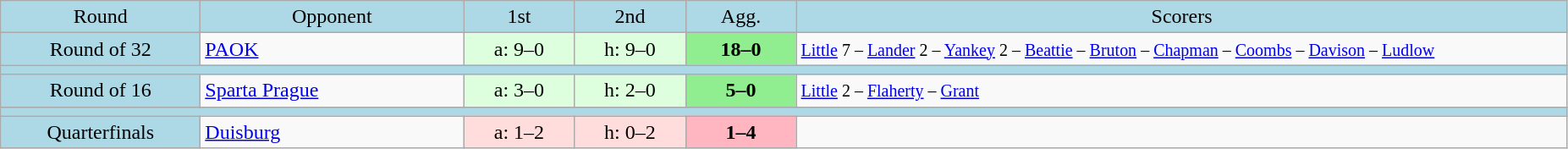<table class="wikitable" style="text-align:center">
<tr bgcolor=lightblue>
<td width=150px>Round</td>
<td width=200px>Opponent</td>
<td width=80px>1st</td>
<td width=80px>2nd</td>
<td width=80px>Agg.</td>
<td width=600px>Scorers</td>
</tr>
<tr>
<td bgcolor=lightblue>Round of 32</td>
<td align=left> <a href='#'>PAOK</a></td>
<td bgcolor="#ddffdd">a: 9–0</td>
<td bgcolor="#ddffdd">h: 9–0</td>
<td bgcolor=lightgreen><strong>18–0</strong></td>
<td align=left><small><a href='#'>Little</a> 7 – <a href='#'>Lander</a> 2 – <a href='#'>Yankey</a> 2 – <a href='#'>Beattie</a> – <a href='#'>Bruton</a> – <a href='#'>Chapman</a> – <a href='#'>Coombs</a> – <a href='#'>Davison</a> – <a href='#'>Ludlow</a></small></td>
</tr>
<tr bgcolor=lightblue>
<td colspan=6></td>
</tr>
<tr>
<td bgcolor=lightblue>Round of 16</td>
<td align=left> <a href='#'>Sparta Prague</a></td>
<td bgcolor="#ddffdd">a: 3–0</td>
<td bgcolor="#ddffdd">h: 2–0</td>
<td bgcolor=lightgreen><strong>5–0</strong></td>
<td align=left><small><a href='#'>Little</a> 2 – <a href='#'>Flaherty</a> – <a href='#'>Grant</a></small></td>
</tr>
<tr bgcolor=lightblue>
<td colspan=6></td>
</tr>
<tr>
<td bgcolor=lightblue>Quarterfinals</td>
<td align=left> <a href='#'>Duisburg</a></td>
<td bgcolor="#ffdddd">a: 1–2</td>
<td bgcolor="#ffdddd">h: 0–2</td>
<td bgcolor=lightpink><strong>1–4</strong></td>
</tr>
</table>
